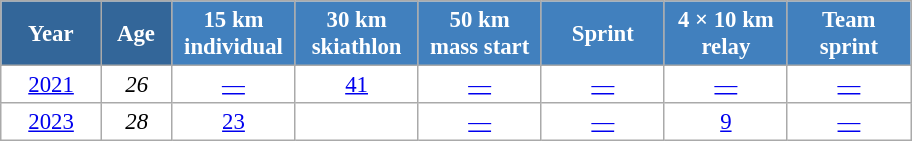<table class="wikitable" style="font-size:95%; text-align:center; border:grey solid 1px; border-collapse:collapse; background:#ffffff;">
<tr>
<th style="background-color:#369; color:white; width:60px;"> Year </th>
<th style="background-color:#369; color:white; width:40px;"> Age </th>
<th style="background-color:#4180be; color:white; width:75px;"> 15 km <br> individual </th>
<th style="background-color:#4180be; color:white; width:75px;"> 30 km <br> skiathlon </th>
<th style="background-color:#4180be; color:white; width:75px;"> 50 km <br> mass start </th>
<th style="background-color:#4180be; color:white; width:75px;"> Sprint </th>
<th style="background-color:#4180be; color:white; width:75px;"> 4 × 10 km <br> relay </th>
<th style="background-color:#4180be; color:white; width:75px;"> Team <br> sprint </th>
</tr>
<tr>
<td><a href='#'>2021</a></td>
<td><em>26</em></td>
<td><a href='#'>—</a></td>
<td><a href='#'>41</a></td>
<td><a href='#'>—</a></td>
<td><a href='#'>—</a></td>
<td><a href='#'>—</a></td>
<td><a href='#'>—</a></td>
</tr>
<tr>
<td><a href='#'>2023</a></td>
<td><em>28</em></td>
<td><a href='#'>23</a></td>
<td><a href='#'></a></td>
<td><a href='#'>—</a></td>
<td><a href='#'>—</a></td>
<td><a href='#'>9</a></td>
<td><a href='#'>—</a></td>
</tr>
</table>
